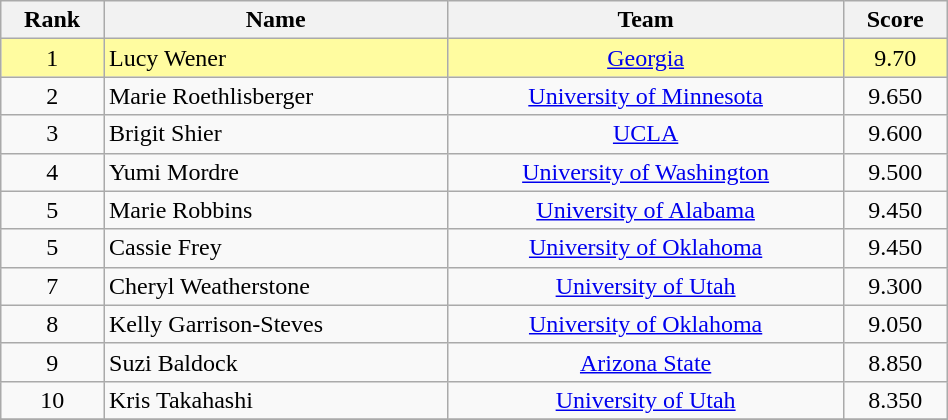<table class="sortable wikitable" style="text-align:center" width=50%>
<tr>
<th>Rank</th>
<th>Name</th>
<th>Team</th>
<th>Score</th>
</tr>
<tr bgcolor=fffca>
<td>1</td>
<td align="left">Lucy Wener</td>
<td><a href='#'>Georgia</a></td>
<td>9.70</td>
</tr>
<tr>
<td>2</td>
<td align="left">Marie Roethlisberger</td>
<td><a href='#'>University of Minnesota</a></td>
<td>9.650</td>
</tr>
<tr>
<td>3</td>
<td align="left">Brigit Shier</td>
<td><a href='#'>UCLA</a></td>
<td>9.600</td>
</tr>
<tr>
<td>4</td>
<td align="left">Yumi Mordre</td>
<td><a href='#'>University of Washington</a></td>
<td>9.500</td>
</tr>
<tr>
<td>5</td>
<td align="left">Marie Robbins</td>
<td><a href='#'>University of Alabama</a></td>
<td>9.450</td>
</tr>
<tr>
<td>5</td>
<td align="left">Cassie Frey</td>
<td><a href='#'>University of Oklahoma</a></td>
<td>9.450</td>
</tr>
<tr>
<td>7</td>
<td align="left">Cheryl Weatherstone</td>
<td><a href='#'>University of Utah</a></td>
<td>9.300</td>
</tr>
<tr>
<td>8</td>
<td align="left">Kelly Garrison-Steves</td>
<td><a href='#'>University of Oklahoma</a></td>
<td>9.050</td>
</tr>
<tr>
<td>9</td>
<td align="left">Suzi Baldock</td>
<td><a href='#'>Arizona State</a></td>
<td>8.850</td>
</tr>
<tr>
<td>10</td>
<td align="left">Kris Takahashi</td>
<td><a href='#'>University of Utah</a></td>
<td>8.350</td>
</tr>
<tr>
</tr>
</table>
